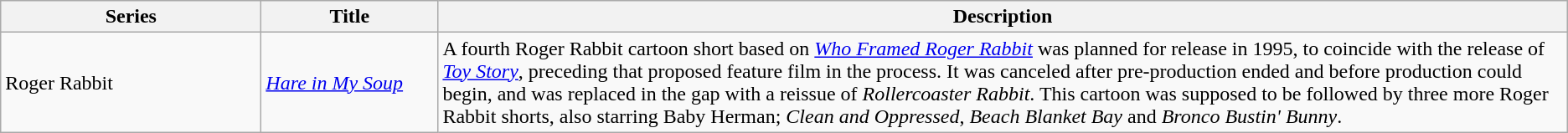<table class="wikitable">
<tr>
<th style="width:150pt;">Series</th>
<th style="width:100pt;">Title</th>
<th>Description</th>
</tr>
<tr>
<td>Roger Rabbit</td>
<td><em><a href='#'>Hare in My Soup</a></em></td>
<td>A fourth Roger Rabbit cartoon short based on <em><a href='#'>Who Framed Roger Rabbit</a></em> was planned for release in 1995, to coincide with the release of <em><a href='#'>Toy Story</a></em>, preceding that proposed feature film in the process. It was canceled after pre-production ended and before production could begin, and was replaced in the gap with a reissue of <em>Rollercoaster Rabbit</em>. This cartoon was supposed to be followed by three more Roger Rabbit shorts, also starring Baby Herman; <em>Clean and Oppressed</em>, <em>Beach Blanket Bay</em> and <em>Bronco Bustin' Bunny</em>.</td>
</tr>
</table>
